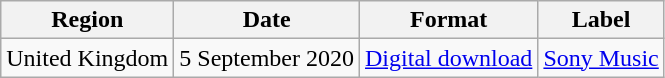<table class=wikitable>
<tr>
<th>Region</th>
<th>Date</th>
<th>Format</th>
<th>Label</th>
</tr>
<tr>
<td>United Kingdom</td>
<td>5 September 2020</td>
<td><a href='#'>Digital download</a></td>
<td><a href='#'>Sony Music</a></td>
</tr>
</table>
